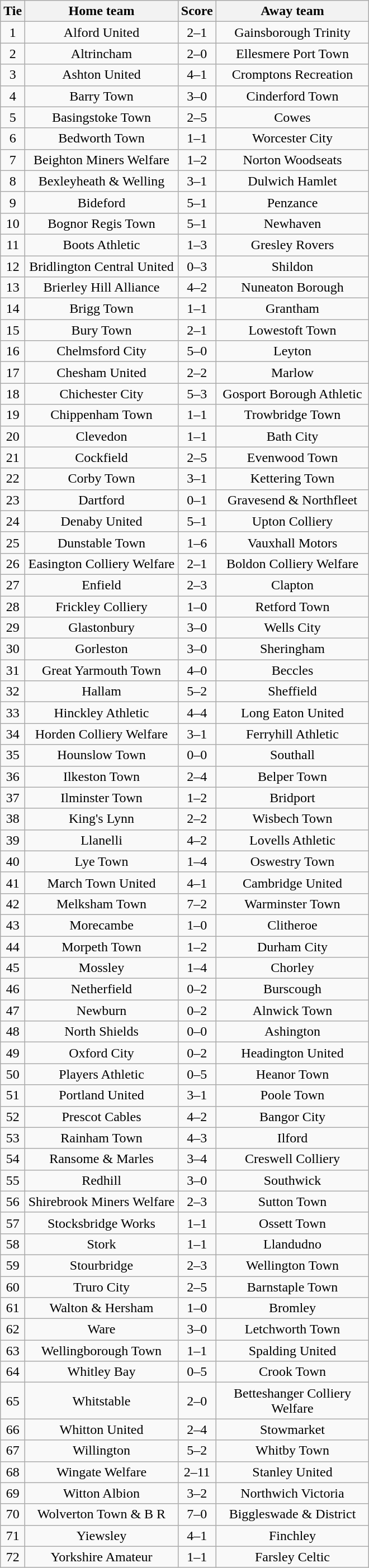<table class="wikitable" style="text-align:center;">
<tr>
<th width=20>Tie</th>
<th width=175>Home team</th>
<th width=20>Score</th>
<th width=175>Away team</th>
</tr>
<tr>
<td>1</td>
<td>Alford United</td>
<td>2–1</td>
<td>Gainsborough Trinity</td>
</tr>
<tr>
<td>2</td>
<td>Altrincham</td>
<td>2–0</td>
<td>Ellesmere Port Town</td>
</tr>
<tr>
<td>3</td>
<td>Ashton United</td>
<td>4–1</td>
<td>Cromptons Recreation</td>
</tr>
<tr>
<td>4</td>
<td>Barry Town</td>
<td>3–0</td>
<td>Cinderford Town</td>
</tr>
<tr>
<td>5</td>
<td>Basingstoke Town</td>
<td>2–5</td>
<td>Cowes</td>
</tr>
<tr>
<td>6</td>
<td>Bedworth Town</td>
<td>1–1</td>
<td>Worcester City</td>
</tr>
<tr>
<td>7</td>
<td>Beighton Miners Welfare</td>
<td>1–2</td>
<td>Norton Woodseats</td>
</tr>
<tr>
<td>8</td>
<td>Bexleyheath & Welling</td>
<td>3–1</td>
<td>Dulwich Hamlet</td>
</tr>
<tr>
<td>9</td>
<td>Bideford</td>
<td>5–1</td>
<td>Penzance</td>
</tr>
<tr>
<td>10</td>
<td>Bognor Regis Town</td>
<td>5–1</td>
<td>Newhaven</td>
</tr>
<tr>
<td>11</td>
<td>Boots Athletic</td>
<td>1–3</td>
<td>Gresley Rovers</td>
</tr>
<tr>
<td>12</td>
<td>Bridlington Central United</td>
<td>0–3</td>
<td>Shildon</td>
</tr>
<tr>
<td>13</td>
<td>Brierley Hill Alliance</td>
<td>4–2</td>
<td>Nuneaton Borough</td>
</tr>
<tr>
<td>14</td>
<td>Brigg Town</td>
<td>1–1</td>
<td>Grantham</td>
</tr>
<tr>
<td>15</td>
<td>Bury Town</td>
<td>2–1</td>
<td>Lowestoft Town</td>
</tr>
<tr>
<td>16</td>
<td>Chelmsford City</td>
<td>5–0</td>
<td>Leyton</td>
</tr>
<tr>
<td>17</td>
<td>Chesham United</td>
<td>2–2</td>
<td>Marlow</td>
</tr>
<tr>
<td>18</td>
<td>Chichester City</td>
<td>5–3</td>
<td>Gosport Borough Athletic</td>
</tr>
<tr>
<td>19</td>
<td>Chippenham Town</td>
<td>1–1</td>
<td>Trowbridge Town</td>
</tr>
<tr>
<td>20</td>
<td>Clevedon</td>
<td>1–1</td>
<td>Bath City</td>
</tr>
<tr>
<td>21</td>
<td>Cockfield</td>
<td>2–5</td>
<td>Evenwood Town</td>
</tr>
<tr>
<td>22</td>
<td>Corby Town</td>
<td>3–1</td>
<td>Kettering Town</td>
</tr>
<tr>
<td>23</td>
<td>Dartford</td>
<td>0–1</td>
<td>Gravesend & Northfleet</td>
</tr>
<tr>
<td>24</td>
<td>Denaby United</td>
<td>5–1</td>
<td>Upton Colliery</td>
</tr>
<tr>
<td>25</td>
<td>Dunstable Town</td>
<td>1–6</td>
<td>Vauxhall Motors</td>
</tr>
<tr>
<td>26</td>
<td>Easington Colliery Welfare</td>
<td>2–1</td>
<td>Boldon Colliery Welfare</td>
</tr>
<tr>
<td>27</td>
<td>Enfield</td>
<td>2–3</td>
<td>Clapton</td>
</tr>
<tr>
<td>28</td>
<td>Frickley Colliery</td>
<td>1–0</td>
<td>Retford Town</td>
</tr>
<tr>
<td>29</td>
<td>Glastonbury</td>
<td>3–0</td>
<td>Wells City</td>
</tr>
<tr>
<td>30</td>
<td>Gorleston</td>
<td>3–0</td>
<td>Sheringham</td>
</tr>
<tr>
<td>31</td>
<td>Great Yarmouth Town</td>
<td>4–0</td>
<td>Beccles</td>
</tr>
<tr>
<td>32</td>
<td>Hallam</td>
<td>5–2</td>
<td>Sheffield</td>
</tr>
<tr>
<td>33</td>
<td>Hinckley Athletic</td>
<td>4–4</td>
<td>Long Eaton United</td>
</tr>
<tr>
<td>34</td>
<td>Horden Colliery Welfare</td>
<td>3–1</td>
<td>Ferryhill Athletic</td>
</tr>
<tr>
<td>35</td>
<td>Hounslow Town</td>
<td>0–0</td>
<td>Southall</td>
</tr>
<tr>
<td>36</td>
<td>Ilkeston Town</td>
<td>2–4</td>
<td>Belper Town</td>
</tr>
<tr>
<td>37</td>
<td>Ilminster Town</td>
<td>1–2</td>
<td>Bridport</td>
</tr>
<tr>
<td>38</td>
<td>King's Lynn</td>
<td>2–2</td>
<td>Wisbech Town</td>
</tr>
<tr>
<td>39</td>
<td>Llanelli</td>
<td>4–2</td>
<td>Lovells Athletic</td>
</tr>
<tr>
<td>40</td>
<td>Lye Town</td>
<td>1–4</td>
<td>Oswestry Town</td>
</tr>
<tr>
<td>41</td>
<td>March Town United</td>
<td>4–1</td>
<td>Cambridge United</td>
</tr>
<tr>
<td>42</td>
<td>Melksham Town</td>
<td>7–2</td>
<td>Warminster Town</td>
</tr>
<tr>
<td>43</td>
<td>Morecambe</td>
<td>1–0</td>
<td>Clitheroe</td>
</tr>
<tr>
<td>44</td>
<td>Morpeth Town</td>
<td>1–2</td>
<td>Durham City</td>
</tr>
<tr>
<td>45</td>
<td>Mossley</td>
<td>1–4</td>
<td>Chorley</td>
</tr>
<tr>
<td>46</td>
<td>Netherfield</td>
<td>0–2</td>
<td>Burscough</td>
</tr>
<tr>
<td>47</td>
<td>Newburn</td>
<td>0–2</td>
<td>Alnwick Town</td>
</tr>
<tr>
<td>48</td>
<td>North Shields</td>
<td>0–0</td>
<td>Ashington</td>
</tr>
<tr>
<td>49</td>
<td>Oxford City</td>
<td>0–2</td>
<td>Headington United</td>
</tr>
<tr>
<td>50</td>
<td>Players Athletic</td>
<td>0–5</td>
<td>Heanor Town</td>
</tr>
<tr>
<td>51</td>
<td>Portland United</td>
<td>3–1</td>
<td>Poole Town</td>
</tr>
<tr>
<td>52</td>
<td>Prescot Cables</td>
<td>4–2</td>
<td>Bangor City</td>
</tr>
<tr>
<td>53</td>
<td>Rainham Town</td>
<td>4–3</td>
<td>Ilford</td>
</tr>
<tr>
<td>54</td>
<td>Ransome & Marles</td>
<td>3–4</td>
<td>Creswell Colliery</td>
</tr>
<tr>
<td>55</td>
<td>Redhill</td>
<td>3–0</td>
<td>Southwick</td>
</tr>
<tr>
<td>56</td>
<td>Shirebrook Miners Welfare</td>
<td>2–3</td>
<td>Sutton Town</td>
</tr>
<tr>
<td>57</td>
<td>Stocksbridge Works</td>
<td>1–1</td>
<td>Ossett Town</td>
</tr>
<tr>
<td>58</td>
<td>Stork</td>
<td>1–1</td>
<td>Llandudno</td>
</tr>
<tr>
<td>59</td>
<td>Stourbridge</td>
<td>2–3</td>
<td>Wellington Town</td>
</tr>
<tr>
<td>60</td>
<td>Truro City</td>
<td>2–5</td>
<td>Barnstaple Town</td>
</tr>
<tr>
<td>61</td>
<td>Walton & Hersham</td>
<td>1–0</td>
<td>Bromley</td>
</tr>
<tr>
<td>62</td>
<td>Ware</td>
<td>3–0</td>
<td>Letchworth Town</td>
</tr>
<tr>
<td>63</td>
<td>Wellingborough Town</td>
<td>1–1</td>
<td>Spalding United</td>
</tr>
<tr>
<td>64</td>
<td>Whitley Bay</td>
<td>0–5</td>
<td>Crook Town</td>
</tr>
<tr>
<td>65</td>
<td>Whitstable</td>
<td>2–0</td>
<td>Betteshanger Colliery Welfare</td>
</tr>
<tr>
<td>66</td>
<td>Whitton United</td>
<td>2–4</td>
<td>Stowmarket</td>
</tr>
<tr>
<td>67</td>
<td>Willington</td>
<td>5–2</td>
<td>Whitby Town</td>
</tr>
<tr>
<td>68</td>
<td>Wingate Welfare</td>
<td>2–11</td>
<td>Stanley United</td>
</tr>
<tr>
<td>69</td>
<td>Witton Albion</td>
<td>3–2</td>
<td>Northwich Victoria</td>
</tr>
<tr>
<td>70</td>
<td>Wolverton Town & B R</td>
<td>7–0</td>
<td>Biggleswade & District</td>
</tr>
<tr>
<td>71</td>
<td>Yiewsley</td>
<td>4–1</td>
<td>Finchley</td>
</tr>
<tr>
<td>72</td>
<td>Yorkshire Amateur</td>
<td>1–1</td>
<td>Farsley Celtic</td>
</tr>
</table>
